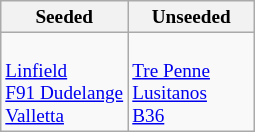<table class="wikitable" style="font-size:80%">
<tr>
<th width=50%>Seeded</th>
<th width=50%>Unseeded</th>
</tr>
<tr>
<td valign=top><br> <a href='#'>Linfield</a><br>
 <a href='#'>F91 Dudelange</a><br>
 <a href='#'>Valletta</a></td>
<td valign=top><br> <a href='#'>Tre Penne</a><br>
 <a href='#'>Lusitanos</a><br>
 <a href='#'>B36</a></td>
</tr>
</table>
